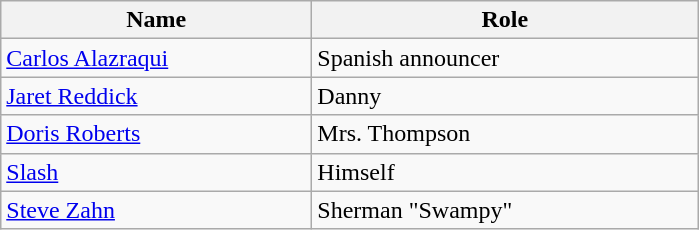<table class="wikitable">
<tr>
<th scope="col" style="width: 200px;">Name</th>
<th scope="col" style="width: 250px;">Role</th>
</tr>
<tr>
<td><a href='#'>Carlos Alazraqui</a></td>
<td>Spanish announcer</td>
</tr>
<tr>
<td><a href='#'>Jaret Reddick</a></td>
<td>Danny</td>
</tr>
<tr>
<td><a href='#'>Doris Roberts</a></td>
<td>Mrs. Thompson</td>
</tr>
<tr>
<td><a href='#'>Slash</a></td>
<td>Himself</td>
</tr>
<tr>
<td><a href='#'>Steve Zahn</a></td>
<td>Sherman "Swampy"</td>
</tr>
</table>
